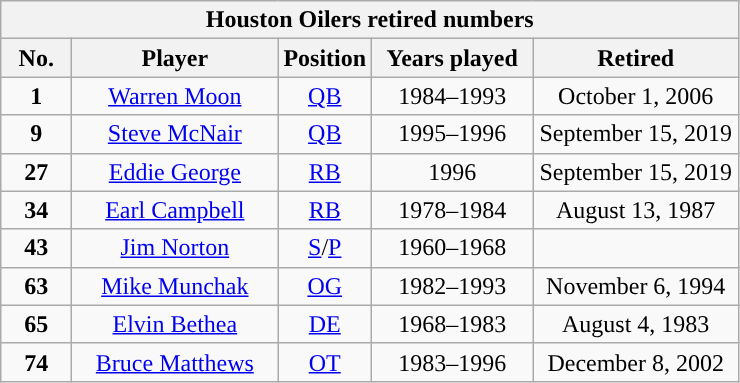<table class="wikitable" style="text-align:center">
<tr>
<th colspan="5">Houston Oilers retired numbers</th>
</tr>
<tr>
<th width=40px>No.</th>
<th width=130px>Player</th>
<th width=40px>Position</th>
<th width=100px>Years played</th>
<th width=130px>Retired</th>
</tr>
<tr>
<td><strong>1</strong></td>
<td><a href='#'>Warren Moon</a></td>
<td><a href='#'>QB</a></td>
<td>1984–1993</td>
<td>October 1, 2006</td>
</tr>
<tr>
<td><strong>9</strong></td>
<td><a href='#'>Steve McNair</a></td>
<td><a href='#'>QB</a></td>
<td>1995–1996</td>
<td>September 15, 2019</td>
</tr>
<tr>
<td><strong>27</strong></td>
<td><a href='#'>Eddie George</a></td>
<td><a href='#'>RB</a></td>
<td>1996</td>
<td>September 15, 2019</td>
</tr>
<tr>
<td><strong>34</strong></td>
<td><a href='#'>Earl Campbell</a></td>
<td><a href='#'>RB</a></td>
<td>1978–1984</td>
<td>August 13, 1987</td>
</tr>
<tr>
<td><strong>43</strong></td>
<td><a href='#'>Jim Norton</a></td>
<td><a href='#'>S</a>/<a href='#'>P</a></td>
<td>1960–1968</td>
<td></td>
</tr>
<tr>
<td><strong>63</strong></td>
<td><a href='#'>Mike Munchak</a></td>
<td><a href='#'>OG</a></td>
<td>1982–1993</td>
<td>November 6, 1994</td>
</tr>
<tr>
<td><strong>65</strong></td>
<td><a href='#'>Elvin Bethea</a></td>
<td><a href='#'>DE</a></td>
<td>1968–1983</td>
<td>August 4, 1983</td>
</tr>
<tr>
<td><strong>74</strong></td>
<td><a href='#'>Bruce Matthews</a></td>
<td><a href='#'>OT</a></td>
<td>1983–1996</td>
<td>December 8, 2002</td>
</tr>
</table>
